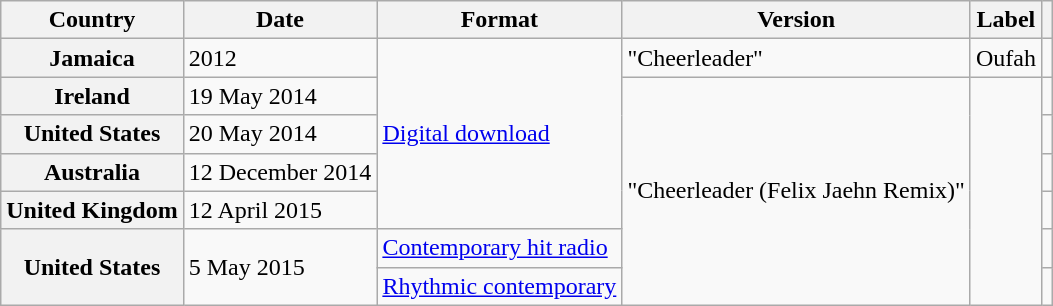<table class="wikitable sortable plainrowheaders">
<tr>
<th>Country</th>
<th>Date</th>
<th>Format</th>
<th>Version</th>
<th>Label</th>
<th></th>
</tr>
<tr>
<th scope="row">Jamaica</th>
<td>2012</td>
<td rowspan="5"><a href='#'>Digital download</a></td>
<td>"Cheerleader"</td>
<td>Oufah</td>
<td style="text-align:center;"></td>
</tr>
<tr>
<th scope="row">Ireland</th>
<td>19 May 2014</td>
<td rowspan="6">"Cheerleader (Felix Jaehn Remix)"</td>
<td rowspan="6"></td>
<td style="text-align:center;"></td>
</tr>
<tr>
<th scope="row">United States</th>
<td>20 May 2014</td>
<td style="text-align:center;"></td>
</tr>
<tr>
<th scope="row">Australia</th>
<td>12 December 2014</td>
<td style="text-align:center;"></td>
</tr>
<tr>
<th scope="row">United Kingdom</th>
<td>12 April 2015</td>
<td style="text-align:center;"></td>
</tr>
<tr>
<th scope="row" rowspan="2">United States</th>
<td rowspan="2">5 May 2015</td>
<td><a href='#'>Contemporary hit radio</a></td>
<td style="text-align:center;"></td>
</tr>
<tr>
<td><a href='#'>Rhythmic contemporary</a></td>
<td style="text-align:center;"></td>
</tr>
</table>
